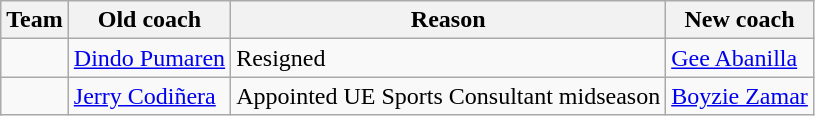<table class="wikitable">
<tr>
<th>Team</th>
<th>Old coach</th>
<th>Reason</th>
<th>New coach</th>
</tr>
<tr>
<td></td>
<td><a href='#'>Dindo Pumaren</a></td>
<td>Resigned</td>
<td><a href='#'>Gee Abanilla</a></td>
</tr>
<tr>
<td></td>
<td><a href='#'>Jerry Codiñera</a></td>
<td>Appointed UE Sports Consultant midseason</td>
<td><a href='#'>Boyzie Zamar</a></td>
</tr>
</table>
